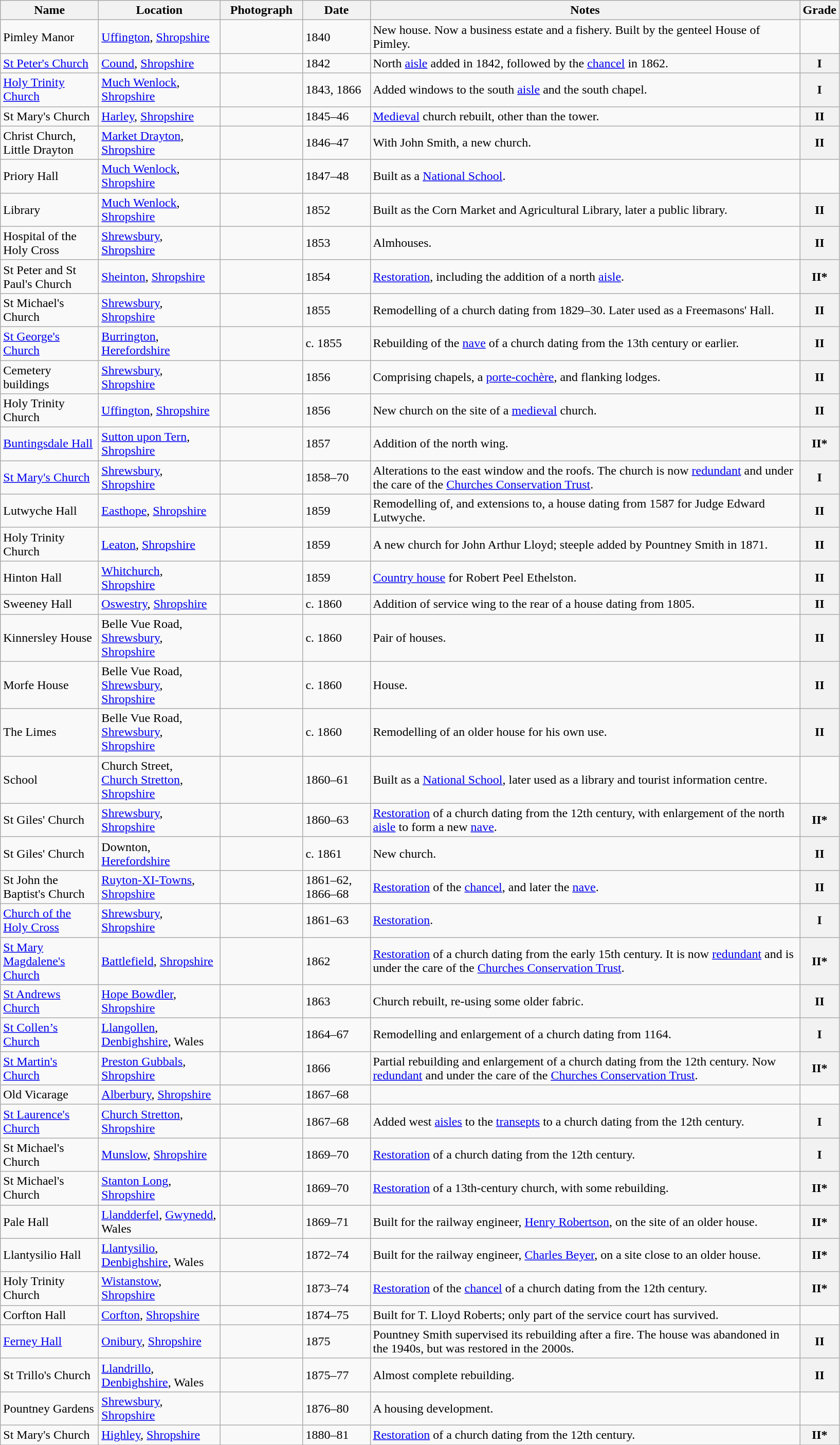<table class="wikitable sortable">
<tr>
<th style="width:120px">Name</th>
<th style="width:150px">Location</th>
<th style="width:100px" class="unsortable">Photograph</th>
<th style="width:80px">Date</th>
<th style="width:550px" class="unsortable">Notes</th>
<th style="width:24px">Grade</th>
</tr>
<tr>
<td>Pimley Manor</td>
<td><a href='#'>Uffington</a>, <a href='#'>Shropshire</a><br><small></small></td>
<td></td>
<td>1840</td>
<td>New house. Now a business estate and a fishery. Built by the genteel House of Pimley.</td>
<td></td>
</tr>
<tr>
<td><a href='#'>St Peter's Church</a></td>
<td><a href='#'>Cound</a>, <a href='#'>Shropshire</a><br><small></small></td>
<td></td>
<td>1842</td>
<td>North <a href='#'>aisle</a> added in 1842, followed by the <a href='#'>chancel</a> in 1862.</td>
<th>I</th>
</tr>
<tr>
<td><a href='#'>Holy Trinity Church</a></td>
<td><a href='#'>Much Wenlock</a>, <a href='#'>Shropshire</a><br><small></small></td>
<td></td>
<td>1843, 1866</td>
<td>Added windows to the south <a href='#'>aisle</a> and the south chapel.</td>
<th>I</th>
</tr>
<tr>
<td>St Mary's Church</td>
<td><a href='#'>Harley</a>, <a href='#'>Shropshire</a><br><small></small></td>
<td></td>
<td>1845–46</td>
<td><a href='#'>Medieval</a> church rebuilt, other than the tower.</td>
<th>II</th>
</tr>
<tr>
<td>Christ Church, Little Drayton</td>
<td><a href='#'>Market Drayton</a>, <a href='#'>Shropshire</a><br><small></small></td>
<td></td>
<td>1846–47</td>
<td>With John Smith, a new church.</td>
<th>II</th>
</tr>
<tr>
<td>Priory Hall</td>
<td><a href='#'>Much Wenlock</a>, <a href='#'>Shropshire</a></td>
<td></td>
<td>1847–48</td>
<td>Built as a <a href='#'>National School</a>.</td>
<td></td>
</tr>
<tr>
<td>Library</td>
<td><a href='#'>Much Wenlock</a>, <a href='#'>Shropshire</a><br><small></small></td>
<td></td>
<td>1852</td>
<td>Built as the Corn Market and Agricultural Library, later a public library.</td>
<th>II</th>
</tr>
<tr>
<td>Hospital of the Holy Cross</td>
<td><a href='#'>Shrewsbury</a>, <a href='#'>Shropshire</a><br><small></small></td>
<td></td>
<td>1853</td>
<td>Almhouses.</td>
<th>II</th>
</tr>
<tr>
<td>St Peter and St Paul's Church</td>
<td><a href='#'>Sheinton</a>, <a href='#'>Shropshire</a><br><small></small></td>
<td></td>
<td>1854</td>
<td><a href='#'>Restoration</a>, including the addition of a north <a href='#'>aisle</a>.</td>
<th>II*</th>
</tr>
<tr>
<td>St Michael's Church</td>
<td><a href='#'>Shrewsbury</a>, <a href='#'>Shropshire</a><br><small></small></td>
<td></td>
<td>1855</td>
<td>Remodelling of a church dating from 1829–30.  Later used as a Freemasons' Hall.</td>
<th>II</th>
</tr>
<tr>
<td><a href='#'>St George's Church</a></td>
<td><a href='#'>Burrington</a>, <a href='#'>Herefordshire</a><br><small></small></td>
<td></td>
<td>c. 1855</td>
<td>Rebuilding of the <a href='#'>nave</a> of a church dating from the 13th century or earlier.</td>
<th>II</th>
</tr>
<tr>
<td>Cemetery buildings</td>
<td><a href='#'>Shrewsbury</a>, <a href='#'>Shropshire</a><br><small></small></td>
<td></td>
<td>1856</td>
<td>Comprising chapels, a <a href='#'>porte-cochère</a>, and flanking lodges.</td>
<th>II</th>
</tr>
<tr>
<td>Holy Trinity Church</td>
<td><a href='#'>Uffington</a>, <a href='#'>Shropshire</a><br><small></small></td>
<td></td>
<td>1856</td>
<td>New church on the site of a <a href='#'>medieval</a> church.</td>
<th>II</th>
</tr>
<tr>
<td><a href='#'>Buntingsdale Hall</a></td>
<td><a href='#'>Sutton upon Tern</a>, <a href='#'>Shropshire</a><br><small></small></td>
<td></td>
<td>1857</td>
<td>Addition of the north wing.</td>
<th>II*</th>
</tr>
<tr>
<td><a href='#'>St Mary's Church</a></td>
<td><a href='#'>Shrewsbury</a>, <a href='#'>Shropshire</a><br><small></small></td>
<td></td>
<td>1858–70</td>
<td>Alterations to the east window and the roofs.  The church is now <a href='#'>redundant</a> and under the care of the <a href='#'>Churches Conservation Trust</a>.</td>
<th>I</th>
</tr>
<tr>
<td>Lutwyche Hall</td>
<td><a href='#'>Easthope</a>, <a href='#'>Shropshire</a><br><small></small></td>
<td></td>
<td>1859</td>
<td>Remodelling of, and extensions to, a house dating from 1587 for Judge Edward Lutwyche.</td>
<th>II</th>
</tr>
<tr>
<td>Holy Trinity Church</td>
<td><a href='#'>Leaton</a>, <a href='#'>Shropshire</a><br><small></small></td>
<td></td>
<td>1859</td>
<td>A new church for John Arthur Lloyd; steeple added by Pountney Smith in 1871.</td>
<th>II</th>
</tr>
<tr>
<td>Hinton Hall</td>
<td><a href='#'>Whitchurch</a>, <a href='#'>Shropshire</a><br><small></small></td>
<td></td>
<td>1859</td>
<td><a href='#'>Country house</a> for Robert Peel Ethelston.</td>
<th>II</th>
</tr>
<tr>
<td>Sweeney Hall</td>
<td><a href='#'>Oswestry</a>, <a href='#'>Shropshire</a><br><small></small></td>
<td></td>
<td>c. 1860</td>
<td>Addition of service wing to the rear of a house dating from 1805.</td>
<th>II</th>
</tr>
<tr>
<td>Kinnersley House</td>
<td>Belle Vue Road, <a href='#'>Shrewsbury</a>, <a href='#'>Shropshire</a><br><small></small></td>
<td></td>
<td>c. 1860</td>
<td>Pair of houses.</td>
<th>II</th>
</tr>
<tr>
<td>Morfe House</td>
<td>Belle Vue Road, <a href='#'>Shrewsbury</a>, <a href='#'>Shropshire</a><br><small></small></td>
<td></td>
<td>c. 1860</td>
<td>House.</td>
<th>II</th>
</tr>
<tr>
<td>The Limes</td>
<td>Belle Vue Road, <a href='#'>Shrewsbury</a>, <a href='#'>Shropshire</a><br><small></small></td>
<td></td>
<td>c. 1860</td>
<td>Remodelling of an older house for his own use.</td>
<th>II</th>
</tr>
<tr>
<td>School</td>
<td>Church Street,<br><a href='#'>Church Stretton</a>, <a href='#'>Shropshire</a><br><small></small></td>
<td></td>
<td>1860–61</td>
<td>Built as a <a href='#'>National School</a>, later used as a library and tourist information centre.</td>
<td></td>
</tr>
<tr>
<td>St Giles' Church</td>
<td><a href='#'>Shrewsbury</a>, <a href='#'>Shropshire</a><br><small></small></td>
<td></td>
<td>1860–63</td>
<td><a href='#'>Restoration</a> of a church dating from the 12th century, with enlargement of the north <a href='#'>aisle</a> to form a new <a href='#'>nave</a>.</td>
<th>II*</th>
</tr>
<tr>
<td>St Giles' Church</td>
<td>Downton, <a href='#'>Herefordshire</a><br><small></small></td>
<td></td>
<td>c. 1861</td>
<td>New church.</td>
<th>II</th>
</tr>
<tr>
<td>St John the Baptist's Church</td>
<td><a href='#'>Ruyton-XI-Towns</a>, <a href='#'>Shropshire</a><br><small></small></td>
<td></td>
<td>1861–62, 1866–68</td>
<td><a href='#'>Restoration</a> of the <a href='#'>chancel</a>, and later the <a href='#'>nave</a>.</td>
<th>II</th>
</tr>
<tr>
<td><a href='#'>Church of the Holy Cross</a></td>
<td><a href='#'>Shrewsbury</a>, <a href='#'>Shropshire</a><br><small></small></td>
<td></td>
<td>1861–63</td>
<td><a href='#'>Restoration</a>.</td>
<th>I</th>
</tr>
<tr>
<td><a href='#'>St Mary Magdalene's Church</a></td>
<td><a href='#'>Battlefield</a>, <a href='#'>Shropshire</a><br><small></small></td>
<td></td>
<td>1862</td>
<td><a href='#'>Restoration</a> of a church dating from the early 15th century.  It is now <a href='#'>redundant</a> and is under the care of the <a href='#'>Churches Conservation Trust</a>.</td>
<th>II*</th>
</tr>
<tr>
<td><a href='#'>St Andrews Church</a></td>
<td><a href='#'>Hope Bowdler</a>, <a href='#'>Shropshire</a><br><small></small></td>
<td></td>
<td>1863</td>
<td>Church rebuilt, re-using some older fabric.</td>
<th>II</th>
</tr>
<tr>
<td><a href='#'>St Collen’s Church</a></td>
<td><a href='#'>Llangollen</a>, <a href='#'>Denbighshire</a>, Wales<br><small></small></td>
<td></td>
<td>1864–67</td>
<td>Remodelling and enlargement of a church dating from 1164.</td>
<th>I</th>
</tr>
<tr>
<td><a href='#'>St Martin's Church</a></td>
<td><a href='#'>Preston Gubbals</a>, <a href='#'>Shropshire</a><br><small></small></td>
<td></td>
<td>1866</td>
<td>Partial rebuilding and enlargement of a church dating from the 12th century.  Now <a href='#'>redundant</a> and under the care of the <a href='#'>Churches Conservation Trust</a>.</td>
<th>II*</th>
</tr>
<tr>
<td>Old Vicarage</td>
<td><a href='#'>Alberbury</a>, <a href='#'>Shropshire</a></td>
<td></td>
<td>1867–68</td>
<td></td>
<td></td>
</tr>
<tr>
<td><a href='#'>St Laurence's Church</a></td>
<td><a href='#'>Church Stretton</a>, <a href='#'>Shropshire</a><br><small></small></td>
<td></td>
<td>1867–68</td>
<td>Added west <a href='#'>aisles</a> to the <a href='#'>transepts</a> to a church dating from the 12th century.</td>
<th>I</th>
</tr>
<tr>
<td>St Michael's Church</td>
<td><a href='#'>Munslow</a>, <a href='#'>Shropshire</a><br><small></small></td>
<td></td>
<td>1869–70</td>
<td><a href='#'>Restoration</a> of a church dating from the 12th century.</td>
<th>I</th>
</tr>
<tr>
<td>St Michael's Church</td>
<td><a href='#'>Stanton Long</a>, <a href='#'>Shropshire</a><br><small></small></td>
<td></td>
<td>1869–70</td>
<td><a href='#'>Restoration</a> of a 13th-century church, with some rebuilding.</td>
<th>II*</th>
</tr>
<tr>
<td>Pale Hall</td>
<td><a href='#'>Llandderfel</a>, <a href='#'>Gwynedd</a>, Wales<br><small></small></td>
<td></td>
<td>1869–71</td>
<td>Built for the railway engineer, <a href='#'>Henry Robertson</a>, on the site of an older house.</td>
<th>II*</th>
</tr>
<tr>
<td>Llantysilio Hall</td>
<td><a href='#'>Llantysilio</a>, <a href='#'>Denbighshire</a>, Wales<br><small></small></td>
<td></td>
<td>1872–74</td>
<td>Built for the railway engineer, <a href='#'>Charles Beyer</a>, on a site close to an older house.</td>
<th>II*</th>
</tr>
<tr>
<td>Holy Trinity Church</td>
<td><a href='#'>Wistanstow</a>, <a href='#'>Shropshire</a><br><small></small></td>
<td></td>
<td>1873–74</td>
<td><a href='#'>Restoration</a> of the <a href='#'>chancel</a> of a church dating from the 12th century.</td>
<th>II*</th>
</tr>
<tr>
<td>Corfton Hall</td>
<td><a href='#'>Corfton</a>, <a href='#'>Shropshire</a><br><small></small></td>
<td></td>
<td>1874–75</td>
<td>Built for T. Lloyd Roberts; only part of the service court has survived.</td>
<td></td>
</tr>
<tr>
<td><a href='#'>Ferney Hall</a></td>
<td><a href='#'>Onibury</a>, <a href='#'>Shropshire</a><br><small></small></td>
<td></td>
<td>1875</td>
<td>Pountney Smith supervised its rebuilding after a fire.  The house was abandoned in the 1940s, but was restored in the 2000s.</td>
<th>II</th>
</tr>
<tr>
<td>St Trillo's Church</td>
<td><a href='#'>Llandrillo</a>, <a href='#'>Denbighshire</a>, Wales<br><small></small></td>
<td></td>
<td>1875–77</td>
<td>Almost complete rebuilding.</td>
<th>II</th>
</tr>
<tr>
<td>Pountney Gardens</td>
<td><a href='#'>Shrewsbury</a>, <a href='#'>Shropshire</a><br><small></small></td>
<td></td>
<td>1876–80</td>
<td>A housing development.</td>
<td></td>
</tr>
<tr>
<td>St Mary's Church</td>
<td><a href='#'>Highley</a>, <a href='#'>Shropshire</a><br><small></small></td>
<td></td>
<td>1880–81</td>
<td><a href='#'>Restoration</a> of a church dating from the 12th century.</td>
<th>II*</th>
</tr>
<tr>
</tr>
</table>
